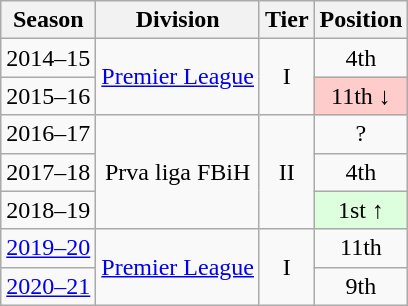<table class="wikitable">
<tr>
<th>Season</th>
<th>Division</th>
<th>Tier</th>
<th>Position</th>
</tr>
<tr align="center">
<td>2014–15</td>
<td rowspan=2 align="center"><a href='#'>Premier League</a></td>
<td rowspan=2 align="center">I</td>
<td>4th</td>
</tr>
<tr align="center">
<td>2015–16</td>
<td bgcolor="#ffcccc">11th ↓</td>
</tr>
<tr align="center">
<td>2016–17</td>
<td rowspan=3 align="center">Prva liga FBiH</td>
<td rowspan=3 align="center">II</td>
<td>?</td>
</tr>
<tr align="center">
<td>2017–18</td>
<td>4th</td>
</tr>
<tr align="center">
<td>2018–19</td>
<td bgcolor="#ddffdd">1st ↑</td>
</tr>
<tr align="center">
<td><a href='#'>2019–20</a></td>
<td rowspan=2 align="center"><a href='#'>Premier League</a></td>
<td rowspan=2 align="center">I</td>
<td>11th</td>
</tr>
<tr align="center">
<td><a href='#'>2020–21</a></td>
<td>9th</td>
</tr>
</table>
